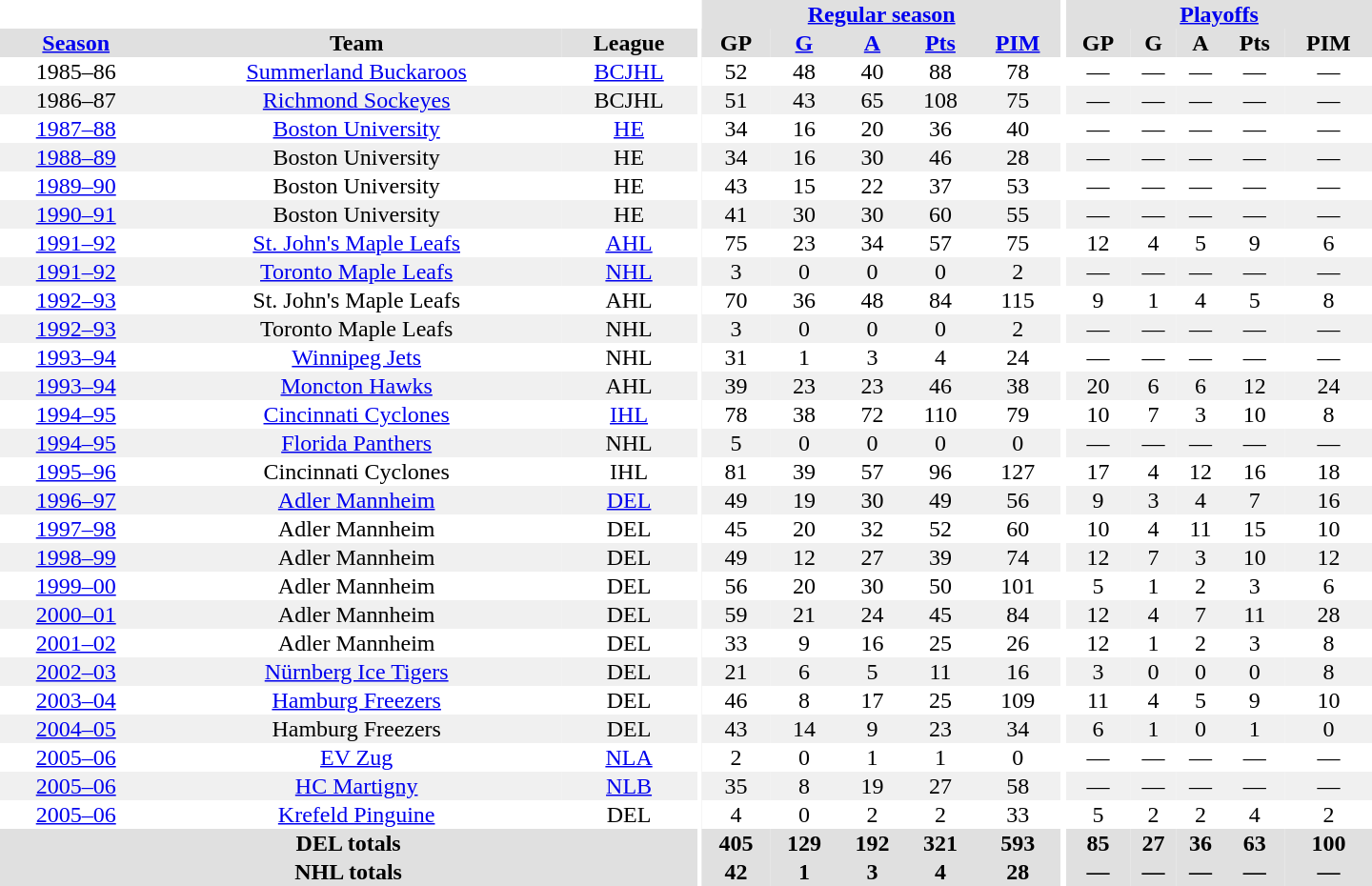<table border="0" cellpadding="1" cellspacing="0" style="text-align:center; width:60em">
<tr bgcolor="#e0e0e0">
<th colspan="3" bgcolor="#ffffff"></th>
<th rowspan="100" bgcolor="#ffffff"></th>
<th colspan="5"><a href='#'>Regular season</a></th>
<th rowspan="100" bgcolor="#ffffff"></th>
<th colspan="5"><a href='#'>Playoffs</a></th>
</tr>
<tr bgcolor="#e0e0e0">
<th><a href='#'>Season</a></th>
<th>Team</th>
<th>League</th>
<th>GP</th>
<th><a href='#'>G</a></th>
<th><a href='#'>A</a></th>
<th><a href='#'>Pts</a></th>
<th><a href='#'>PIM</a></th>
<th>GP</th>
<th>G</th>
<th>A</th>
<th>Pts</th>
<th>PIM</th>
</tr>
<tr>
<td>1985–86</td>
<td><a href='#'>Summerland Buckaroos</a></td>
<td><a href='#'>BCJHL</a></td>
<td>52</td>
<td>48</td>
<td>40</td>
<td>88</td>
<td>78</td>
<td>—</td>
<td>—</td>
<td>—</td>
<td>—</td>
<td>—</td>
</tr>
<tr bgcolor="#f0f0f0">
<td>1986–87</td>
<td><a href='#'>Richmond Sockeyes</a></td>
<td>BCJHL</td>
<td>51</td>
<td>43</td>
<td>65</td>
<td>108</td>
<td>75</td>
<td>—</td>
<td>—</td>
<td>—</td>
<td>—</td>
<td>—</td>
</tr>
<tr>
<td><a href='#'>1987–88</a></td>
<td><a href='#'>Boston University</a></td>
<td><a href='#'>HE</a></td>
<td>34</td>
<td>16</td>
<td>20</td>
<td>36</td>
<td>40</td>
<td>—</td>
<td>—</td>
<td>—</td>
<td>—</td>
<td>—</td>
</tr>
<tr bgcolor="#f0f0f0">
<td><a href='#'>1988–89</a></td>
<td>Boston University</td>
<td>HE</td>
<td>34</td>
<td>16</td>
<td>30</td>
<td>46</td>
<td>28</td>
<td>—</td>
<td>—</td>
<td>—</td>
<td>—</td>
<td>—</td>
</tr>
<tr>
<td><a href='#'>1989–90</a></td>
<td>Boston University</td>
<td>HE</td>
<td>43</td>
<td>15</td>
<td>22</td>
<td>37</td>
<td>53</td>
<td>—</td>
<td>—</td>
<td>—</td>
<td>—</td>
<td>—</td>
</tr>
<tr bgcolor="#f0f0f0">
<td><a href='#'>1990–91</a></td>
<td>Boston University</td>
<td>HE</td>
<td>41</td>
<td>30</td>
<td>30</td>
<td>60</td>
<td>55</td>
<td>—</td>
<td>—</td>
<td>—</td>
<td>—</td>
<td>—</td>
</tr>
<tr>
<td><a href='#'>1991–92</a></td>
<td><a href='#'>St. John's Maple Leafs</a></td>
<td><a href='#'>AHL</a></td>
<td>75</td>
<td>23</td>
<td>34</td>
<td>57</td>
<td>75</td>
<td>12</td>
<td>4</td>
<td>5</td>
<td>9</td>
<td>6</td>
</tr>
<tr bgcolor="#f0f0f0">
<td><a href='#'>1991–92</a></td>
<td><a href='#'>Toronto Maple Leafs</a></td>
<td><a href='#'>NHL</a></td>
<td>3</td>
<td>0</td>
<td>0</td>
<td>0</td>
<td>2</td>
<td>—</td>
<td>—</td>
<td>—</td>
<td>—</td>
<td>—</td>
</tr>
<tr>
<td><a href='#'>1992–93</a></td>
<td>St. John's Maple Leafs</td>
<td>AHL</td>
<td>70</td>
<td>36</td>
<td>48</td>
<td>84</td>
<td>115</td>
<td>9</td>
<td>1</td>
<td>4</td>
<td>5</td>
<td>8</td>
</tr>
<tr bgcolor="#f0f0f0">
<td><a href='#'>1992–93</a></td>
<td>Toronto Maple Leafs</td>
<td>NHL</td>
<td>3</td>
<td>0</td>
<td>0</td>
<td>0</td>
<td>2</td>
<td>—</td>
<td>—</td>
<td>—</td>
<td>—</td>
<td>—</td>
</tr>
<tr>
<td><a href='#'>1993–94</a></td>
<td><a href='#'>Winnipeg Jets</a></td>
<td>NHL</td>
<td>31</td>
<td>1</td>
<td>3</td>
<td>4</td>
<td>24</td>
<td>—</td>
<td>—</td>
<td>—</td>
<td>—</td>
<td>—</td>
</tr>
<tr bgcolor="#f0f0f0">
<td><a href='#'>1993–94</a></td>
<td><a href='#'>Moncton Hawks</a></td>
<td>AHL</td>
<td>39</td>
<td>23</td>
<td>23</td>
<td>46</td>
<td>38</td>
<td>20</td>
<td>6</td>
<td>6</td>
<td>12</td>
<td>24</td>
</tr>
<tr>
<td><a href='#'>1994–95</a></td>
<td><a href='#'>Cincinnati Cyclones</a></td>
<td><a href='#'>IHL</a></td>
<td>78</td>
<td>38</td>
<td>72</td>
<td>110</td>
<td>79</td>
<td>10</td>
<td>7</td>
<td>3</td>
<td>10</td>
<td>8</td>
</tr>
<tr bgcolor="#f0f0f0">
<td><a href='#'>1994–95</a></td>
<td><a href='#'>Florida Panthers</a></td>
<td>NHL</td>
<td>5</td>
<td>0</td>
<td>0</td>
<td>0</td>
<td>0</td>
<td>—</td>
<td>—</td>
<td>—</td>
<td>—</td>
<td>—</td>
</tr>
<tr>
<td><a href='#'>1995–96</a></td>
<td>Cincinnati Cyclones</td>
<td>IHL</td>
<td>81</td>
<td>39</td>
<td>57</td>
<td>96</td>
<td>127</td>
<td>17</td>
<td>4</td>
<td>12</td>
<td>16</td>
<td>18</td>
</tr>
<tr bgcolor="#f0f0f0">
<td><a href='#'>1996–97</a></td>
<td><a href='#'>Adler Mannheim</a></td>
<td><a href='#'>DEL</a></td>
<td>49</td>
<td>19</td>
<td>30</td>
<td>49</td>
<td>56</td>
<td>9</td>
<td>3</td>
<td>4</td>
<td>7</td>
<td>16</td>
</tr>
<tr>
<td><a href='#'>1997–98</a></td>
<td>Adler Mannheim</td>
<td>DEL</td>
<td>45</td>
<td>20</td>
<td>32</td>
<td>52</td>
<td>60</td>
<td>10</td>
<td>4</td>
<td>11</td>
<td>15</td>
<td>10</td>
</tr>
<tr bgcolor="#f0f0f0">
<td><a href='#'>1998–99</a></td>
<td>Adler Mannheim</td>
<td>DEL</td>
<td>49</td>
<td>12</td>
<td>27</td>
<td>39</td>
<td>74</td>
<td>12</td>
<td>7</td>
<td>3</td>
<td>10</td>
<td>12</td>
</tr>
<tr>
<td><a href='#'>1999–00</a></td>
<td>Adler Mannheim</td>
<td>DEL</td>
<td>56</td>
<td>20</td>
<td>30</td>
<td>50</td>
<td>101</td>
<td>5</td>
<td>1</td>
<td>2</td>
<td>3</td>
<td>6</td>
</tr>
<tr bgcolor="#f0f0f0">
<td><a href='#'>2000–01</a></td>
<td>Adler Mannheim</td>
<td>DEL</td>
<td>59</td>
<td>21</td>
<td>24</td>
<td>45</td>
<td>84</td>
<td>12</td>
<td>4</td>
<td>7</td>
<td>11</td>
<td>28</td>
</tr>
<tr>
<td><a href='#'>2001–02</a></td>
<td>Adler Mannheim</td>
<td>DEL</td>
<td>33</td>
<td>9</td>
<td>16</td>
<td>25</td>
<td>26</td>
<td>12</td>
<td>1</td>
<td>2</td>
<td>3</td>
<td>8</td>
</tr>
<tr bgcolor="#f0f0f0">
<td><a href='#'>2002–03</a></td>
<td><a href='#'>Nürnberg Ice Tigers</a></td>
<td>DEL</td>
<td>21</td>
<td>6</td>
<td>5</td>
<td>11</td>
<td>16</td>
<td>3</td>
<td>0</td>
<td>0</td>
<td>0</td>
<td>8</td>
</tr>
<tr>
<td><a href='#'>2003–04</a></td>
<td><a href='#'>Hamburg Freezers</a></td>
<td>DEL</td>
<td>46</td>
<td>8</td>
<td>17</td>
<td>25</td>
<td>109</td>
<td>11</td>
<td>4</td>
<td>5</td>
<td>9</td>
<td>10</td>
</tr>
<tr bgcolor="#f0f0f0">
<td><a href='#'>2004–05</a></td>
<td>Hamburg Freezers</td>
<td>DEL</td>
<td>43</td>
<td>14</td>
<td>9</td>
<td>23</td>
<td>34</td>
<td>6</td>
<td>1</td>
<td>0</td>
<td>1</td>
<td>0</td>
</tr>
<tr>
<td><a href='#'>2005–06</a></td>
<td><a href='#'>EV Zug</a></td>
<td><a href='#'>NLA</a></td>
<td>2</td>
<td>0</td>
<td>1</td>
<td>1</td>
<td>0</td>
<td>—</td>
<td>—</td>
<td>—</td>
<td>—</td>
<td>—</td>
</tr>
<tr bgcolor="#f0f0f0">
<td><a href='#'>2005–06</a></td>
<td><a href='#'>HC Martigny</a></td>
<td><a href='#'>NLB</a></td>
<td>35</td>
<td>8</td>
<td>19</td>
<td>27</td>
<td>58</td>
<td>—</td>
<td>—</td>
<td>—</td>
<td>—</td>
<td>—</td>
</tr>
<tr>
<td><a href='#'>2005–06</a></td>
<td><a href='#'>Krefeld Pinguine</a></td>
<td>DEL</td>
<td>4</td>
<td>0</td>
<td>2</td>
<td>2</td>
<td>33</td>
<td>5</td>
<td>2</td>
<td>2</td>
<td>4</td>
<td>2</td>
</tr>
<tr bgcolor="#e0e0e0">
<th colspan="3">DEL totals</th>
<th>405</th>
<th>129</th>
<th>192</th>
<th>321</th>
<th>593</th>
<th>85</th>
<th>27</th>
<th>36</th>
<th>63</th>
<th>100</th>
</tr>
<tr bgcolor="#e0e0e0">
<th colspan="3">NHL totals</th>
<th>42</th>
<th>1</th>
<th>3</th>
<th>4</th>
<th>28</th>
<th>—</th>
<th>—</th>
<th>—</th>
<th>—</th>
<th>—</th>
</tr>
</table>
